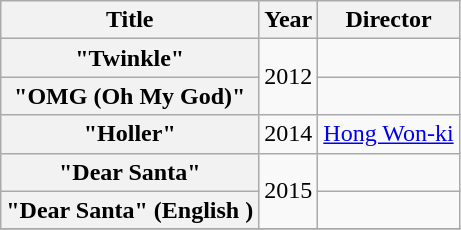<table class="wikitable plainrowheaders" style="text-align:center">
<tr>
<th scope="col">Title</th>
<th scope="col">Year</th>
<th scope="col">Director</th>
</tr>
<tr>
<th scope="row">"Twinkle"</th>
<td rowspan=2>2012</td>
<td></td>
</tr>
<tr>
<th scope="row">"OMG (Oh My God)"</th>
<td></td>
</tr>
<tr>
<th scope="row">"Holler"</th>
<td>2014</td>
<td><a href='#'>Hong Won-ki</a></td>
</tr>
<tr>
<th scope="row">"Dear Santa"</th>
<td rowspan=2>2015</td>
<td></td>
</tr>
<tr>
<th scope="row">"Dear Santa" (English )</th>
<td></td>
</tr>
<tr>
</tr>
</table>
